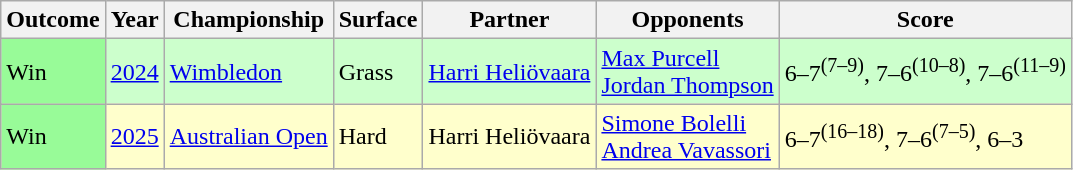<table class="sortable wikitable">
<tr>
<th>Outcome</th>
<th>Year</th>
<th>Championship</th>
<th>Surface</th>
<th>Partner</th>
<th>Opponents</th>
<th class=unsortable>Score</th>
</tr>
<tr style=background:#cfc>
<td bgcolor=98FB98>Win</td>
<td><a href='#'>2024</a></td>
<td><a href='#'>Wimbledon</a></td>
<td>Grass</td>
<td> <a href='#'>Harri Heliövaara</a></td>
<td> <a href='#'>Max Purcell</a><br> <a href='#'>Jordan Thompson</a></td>
<td>6–7<sup>(7–9)</sup>, 7–6<sup>(10–8)</sup>, 7–6<sup>(11–9)</sup></td>
</tr>
<tr style="background:#FFFFCC;">
<td bgcolor=98FB98>Win</td>
<td><a href='#'>2025</a></td>
<td><a href='#'>Australian Open</a></td>
<td>Hard</td>
<td> Harri Heliövaara</td>
<td> <a href='#'>Simone Bolelli</a><br> <a href='#'>Andrea Vavassori</a></td>
<td>6–7<sup>(16–18)</sup>, 7–6<sup>(7–5)</sup>, 6–3</td>
</tr>
</table>
